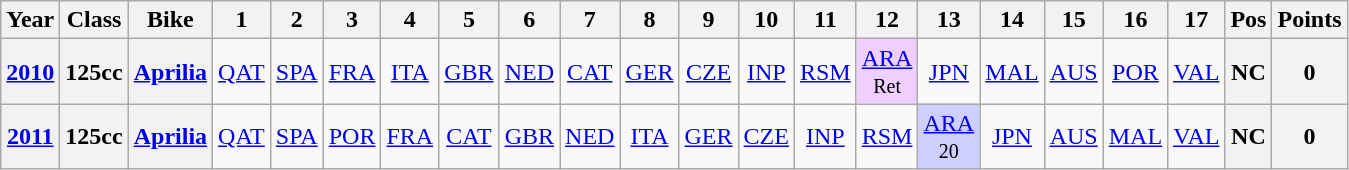<table class="wikitable" style="text-align:center">
<tr>
<th>Year</th>
<th>Class</th>
<th>Bike</th>
<th>1</th>
<th>2</th>
<th>3</th>
<th>4</th>
<th>5</th>
<th>6</th>
<th>7</th>
<th>8</th>
<th>9</th>
<th>10</th>
<th>11</th>
<th>12</th>
<th>13</th>
<th>14</th>
<th>15</th>
<th>16</th>
<th>17</th>
<th>Pos</th>
<th>Points</th>
</tr>
<tr>
<th align="left"><a href='#'>2010</a></th>
<th align="left">125cc</th>
<th align="left"><a href='#'>Aprilia</a></th>
<td><a href='#'>QAT</a></td>
<td><a href='#'>SPA</a></td>
<td><a href='#'>FRA</a></td>
<td><a href='#'>ITA</a></td>
<td><a href='#'>GBR</a></td>
<td><a href='#'>NED</a></td>
<td><a href='#'>CAT</a></td>
<td><a href='#'>GER</a></td>
<td><a href='#'>CZE</a></td>
<td><a href='#'>INP</a></td>
<td><a href='#'>RSM</a></td>
<td style="background:#EFCFFF;"><a href='#'>ARA</a><br><small>Ret</small></td>
<td><a href='#'>JPN</a></td>
<td><a href='#'>MAL</a></td>
<td><a href='#'>AUS</a></td>
<td><a href='#'>POR</a></td>
<td><a href='#'>VAL</a></td>
<th>NC</th>
<th>0</th>
</tr>
<tr>
<th align="left"><a href='#'>2011</a></th>
<th align="left">125cc</th>
<th align="left"><a href='#'>Aprilia</a></th>
<td><a href='#'>QAT</a></td>
<td><a href='#'>SPA</a></td>
<td><a href='#'>POR</a></td>
<td><a href='#'>FRA</a></td>
<td><a href='#'>CAT</a></td>
<td><a href='#'>GBR</a></td>
<td><a href='#'>NED</a></td>
<td><a href='#'>ITA</a></td>
<td><a href='#'>GER</a></td>
<td><a href='#'>CZE</a></td>
<td><a href='#'>INP</a></td>
<td><a href='#'>RSM</a></td>
<td style="background:#cfcfff;"><a href='#'>ARA</a><br><small>20</small></td>
<td><a href='#'>JPN</a></td>
<td><a href='#'>AUS</a></td>
<td><a href='#'>MAL</a></td>
<td><a href='#'>VAL</a></td>
<th>NC</th>
<th>0</th>
</tr>
</table>
